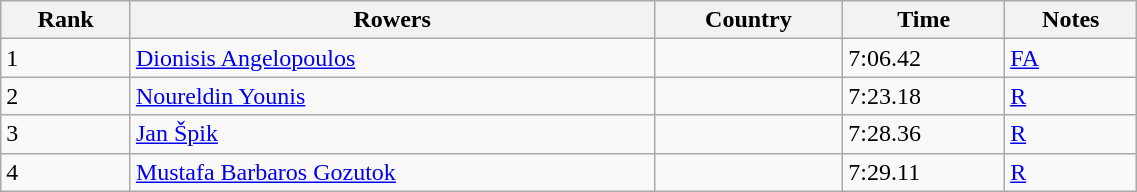<table class="wikitable" width=60%>
<tr>
<th>Rank</th>
<th>Rowers</th>
<th>Country</th>
<th>Time</th>
<th>Notes</th>
</tr>
<tr>
<td>1</td>
<td><a href='#'>Dionisis Angelopoulos</a></td>
<td></td>
<td>7:06.42</td>
<td><a href='#'>FA</a></td>
</tr>
<tr>
<td>2</td>
<td><a href='#'>Noureldin Younis</a></td>
<td></td>
<td>7:23.18</td>
<td><a href='#'>R</a></td>
</tr>
<tr>
<td>3</td>
<td><a href='#'>Jan Špik</a></td>
<td></td>
<td>7:28.36</td>
<td><a href='#'>R</a></td>
</tr>
<tr>
<td>4</td>
<td><a href='#'>Mustafa Barbaros Gozutok</a></td>
<td></td>
<td>7:29.11</td>
<td><a href='#'>R</a></td>
</tr>
</table>
